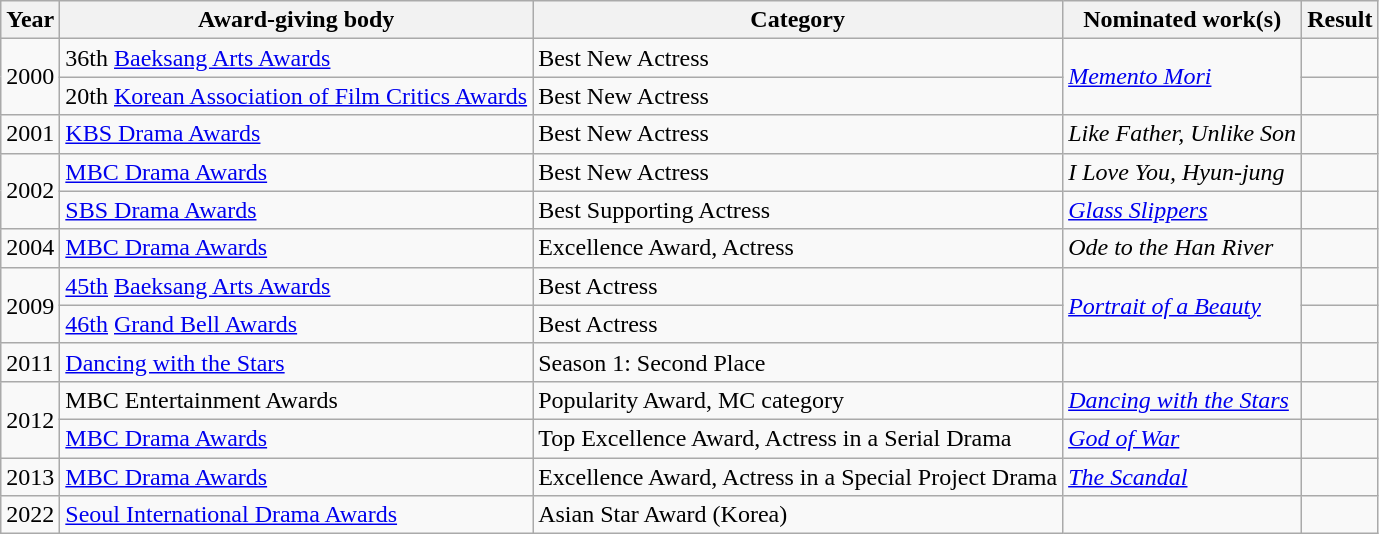<table class="wikitable plainrowheaders sortable">
<tr>
<th Scope="col">Year</th>
<th Scope="col">Award-giving body</th>
<th Scope="col">Category</th>
<th>Nominated work(s)</th>
<th>Result</th>
</tr>
<tr>
<td rowspan=2>2000</td>
<td>36th <a href='#'>Baeksang Arts Awards</a></td>
<td>Best New Actress</td>
<td rowspan=2><em><a href='#'>Memento Mori</a></em></td>
<td></td>
</tr>
<tr>
<td>20th <a href='#'>Korean Association of Film Critics Awards</a></td>
<td>Best New Actress</td>
<td></td>
</tr>
<tr>
<td>2001</td>
<td><a href='#'>KBS Drama Awards</a></td>
<td>Best New Actress</td>
<td><em>Like Father, Unlike Son</em></td>
<td></td>
</tr>
<tr>
<td rowspan=2>2002</td>
<td><a href='#'>MBC Drama Awards</a></td>
<td>Best New Actress</td>
<td><em>I Love You, Hyun-jung</em></td>
<td></td>
</tr>
<tr>
<td><a href='#'>SBS Drama Awards</a></td>
<td>Best Supporting Actress</td>
<td><em><a href='#'>Glass Slippers</a></em></td>
<td></td>
</tr>
<tr>
<td>2004</td>
<td><a href='#'>MBC Drama Awards</a></td>
<td>Excellence Award, Actress</td>
<td><em>Ode to the Han River</em></td>
<td></td>
</tr>
<tr>
<td rowspan=2>2009</td>
<td><a href='#'>45th</a> <a href='#'>Baeksang Arts Awards</a></td>
<td>Best Actress</td>
<td rowspan=2><em><a href='#'>Portrait of a Beauty</a></em></td>
<td></td>
</tr>
<tr>
<td><a href='#'>46th</a> <a href='#'>Grand Bell Awards</a></td>
<td>Best Actress</td>
<td></td>
</tr>
<tr>
<td>2011</td>
<td><a href='#'>Dancing with the Stars</a></td>
<td>Season 1: Second Place</td>
<td></td>
<td></td>
</tr>
<tr>
<td rowspan=2>2012</td>
<td>MBC Entertainment Awards</td>
<td>Popularity Award, MC category</td>
<td><em><a href='#'>Dancing with the Stars</a></em></td>
<td></td>
</tr>
<tr>
<td><a href='#'>MBC Drama Awards</a></td>
<td>Top Excellence Award, Actress in a Serial Drama</td>
<td><em><a href='#'>God of War</a></em></td>
<td></td>
</tr>
<tr>
<td>2013</td>
<td><a href='#'>MBC Drama Awards</a></td>
<td>Excellence Award, Actress in a Special Project Drama</td>
<td><em><a href='#'>The Scandal</a></em></td>
<td></td>
</tr>
<tr>
<td>2022</td>
<td><a href='#'>Seoul International Drama Awards</a></td>
<td>Asian Star Award (Korea)</td>
<td></td>
<td></td>
</tr>
</table>
